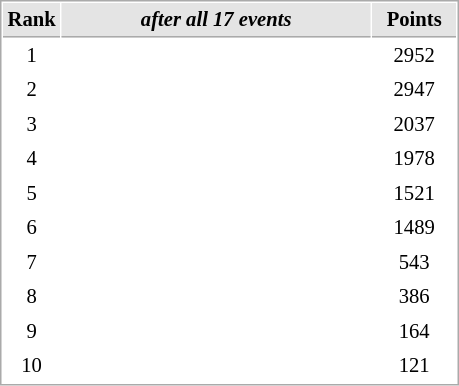<table cellspacing="1" cellpadding="3" style="border:1px solid #AAAAAA;font-size:86%">
<tr style="background-color: #E4E4E4;">
<th style="border-bottom:1px solid #AAAAAA; width: 10px;">Rank</th>
<th style="border-bottom:1px solid #AAAAAA; width: 200px;"><em>after all 17 events</em></th>
<th style="border-bottom:1px solid #AAAAAA; width: 50px;">Points</th>
</tr>
<tr>
<td align=center>1</td>
<td></td>
<td align=center>2952</td>
</tr>
<tr>
<td align=center>2</td>
<td></td>
<td align=center>2947</td>
</tr>
<tr>
<td align=center>3</td>
<td></td>
<td align=center>2037</td>
</tr>
<tr>
<td align=center>4</td>
<td></td>
<td align=center>1978</td>
</tr>
<tr>
<td align=center>5</td>
<td></td>
<td align=center>1521</td>
</tr>
<tr>
<td align=center>6</td>
<td></td>
<td align=center>1489</td>
</tr>
<tr>
<td align=center>7</td>
<td></td>
<td align=center>543</td>
</tr>
<tr>
<td align=center>8</td>
<td></td>
<td align=center>386</td>
</tr>
<tr>
<td align=center>9</td>
<td></td>
<td align=center>164</td>
</tr>
<tr>
<td align=center>10</td>
<td></td>
<td align=center>121</td>
</tr>
</table>
